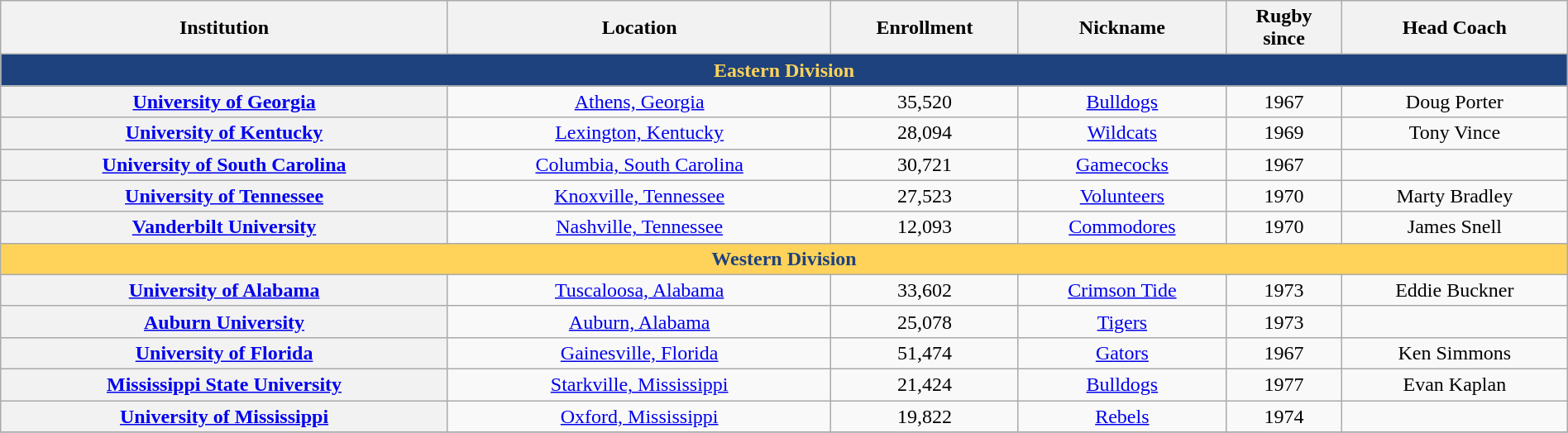<table class="wikitable sortable"  style="text-align:center; width:100%;">
<tr>
<th>Institution</th>
<th>Location</th>
<th>Enrollment</th>
<th>Nickname</th>
<th>Rugby<br>since</th>
<th>Head Coach</th>
</tr>
<tr>
<td colspan="9" style="color:#ffd35a; background:#1d427d;"><strong>Eastern Division</strong></td>
</tr>
<tr>
<th><a href='#'>University of Georgia</a></th>
<td><a href='#'>Athens, Georgia</a></td>
<td>35,520</td>
<td><a href='#'>Bulldogs</a></td>
<td>1967</td>
<td>Doug Porter</td>
</tr>
<tr>
<th><a href='#'>University of Kentucky</a></th>
<td><a href='#'>Lexington, Kentucky</a></td>
<td>28,094</td>
<td><a href='#'>Wildcats</a></td>
<td>1969</td>
<td>Tony Vince</td>
</tr>
<tr>
<th><a href='#'>University of South Carolina</a></th>
<td><a href='#'>Columbia, South Carolina</a></td>
<td>30,721</td>
<td><a href='#'>Gamecocks</a></td>
<td>1967</td>
<td></td>
</tr>
<tr>
<th><a href='#'>University of Tennessee</a></th>
<td><a href='#'>Knoxville, Tennessee</a></td>
<td>27,523</td>
<td><a href='#'>Volunteers</a></td>
<td>1970</td>
<td>Marty Bradley</td>
</tr>
<tr>
<th><a href='#'>Vanderbilt University</a></th>
<td><a href='#'>Nashville, Tennessee</a></td>
<td>12,093</td>
<td><a href='#'>Commodores</a></td>
<td>1970</td>
<td>James Snell</td>
</tr>
<tr>
<td colspan="9" style="color:#1d427d; background:#ffd35a;"><strong>Western Division</strong></td>
</tr>
<tr>
<th><a href='#'>University of Alabama</a></th>
<td><a href='#'>Tuscaloosa, Alabama</a></td>
<td>33,602</td>
<td><a href='#'>Crimson Tide</a></td>
<td>1973</td>
<td>Eddie Buckner</td>
</tr>
<tr>
<th><a href='#'>Auburn University</a></th>
<td><a href='#'>Auburn, Alabama</a></td>
<td>25,078</td>
<td><a href='#'>Tigers</a></td>
<td>1973</td>
<td></td>
</tr>
<tr>
<th><a href='#'>University of Florida</a></th>
<td><a href='#'>Gainesville, Florida</a></td>
<td>51,474</td>
<td><a href='#'>Gators</a></td>
<td>1967</td>
<td>Ken Simmons</td>
</tr>
<tr>
<th><a href='#'>Mississippi State University</a></th>
<td><a href='#'>Starkville, Mississippi</a></td>
<td>21,424</td>
<td><a href='#'>Bulldogs</a></td>
<td>1977</td>
<td>Evan Kaplan</td>
</tr>
<tr>
<th><a href='#'>University of Mississippi</a></th>
<td><a href='#'>Oxford, Mississippi</a></td>
<td>19,822</td>
<td><a href='#'>Rebels</a></td>
<td>1974</td>
<td></td>
</tr>
<tr>
</tr>
</table>
